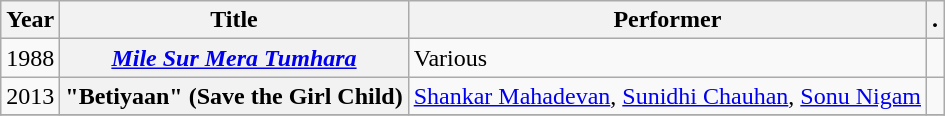<table class="wikitable plainrowheaders unsortable" style="text-align: margin;">
<tr>
<th>Year</th>
<th>Title</th>
<th>Performer</th>
<th>.</th>
</tr>
<tr>
<td>1988</td>
<th scope="row"><em><a href='#'>Mile Sur Mera Tumhara</a></em></th>
<td>Various</td>
<td></td>
</tr>
<tr>
<td>2013</td>
<th scope="row">"Betiyaan" (Save the Girl Child)</th>
<td><a href='#'>Shankar Mahadevan</a>, <a href='#'>Sunidhi Chauhan</a>, <a href='#'>Sonu Nigam</a></td>
<td></td>
</tr>
<tr>
</tr>
</table>
